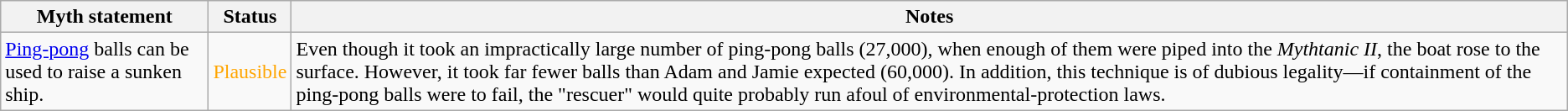<table class="wikitable plainrowheaders">
<tr>
<th>Myth statement</th>
<th>Status</th>
<th>Notes</th>
</tr>
<tr>
<td><a href='#'>Ping-pong</a> balls can be used to raise a sunken ship.</td>
<td style="color:orange">Plausible</td>
<td>Even though it took an impractically large number of ping-pong balls (27,000), when enough of them were piped into the <em>Mythtanic II</em>, the boat rose to the surface. However, it took far fewer balls than Adam and Jamie expected (60,000). In addition, this technique is of dubious legality—if containment of the ping-pong balls were to fail, the "rescuer" would quite probably run afoul of environmental-protection laws.</td>
</tr>
</table>
